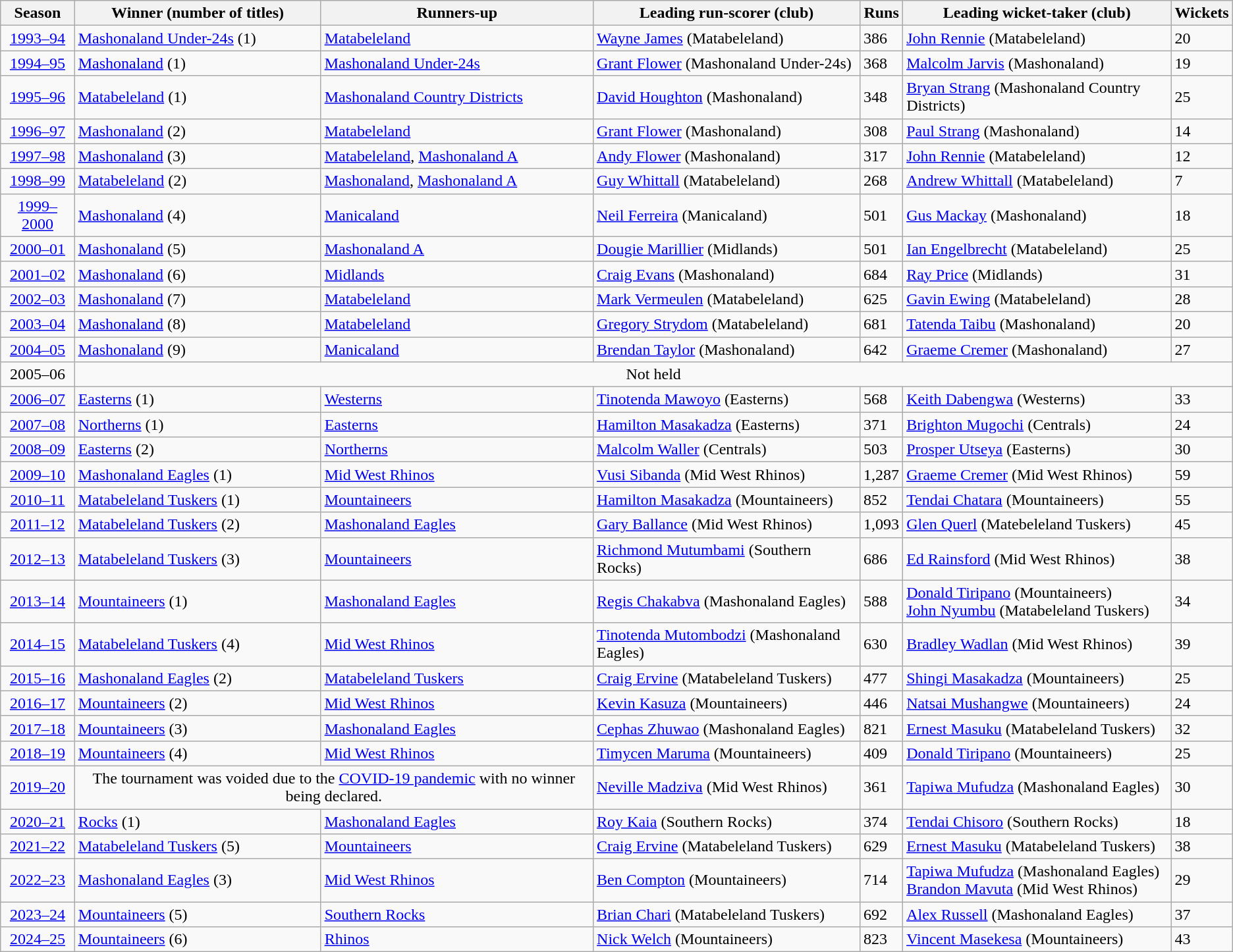<table class="wikitable sortable">
<tr>
<th>Season</th>
<th>Winner (number of titles)</th>
<th>Runners-up</th>
<th>Leading run-scorer (club)</th>
<th>Runs</th>
<th>Leading wicket-taker (club)</th>
<th>Wickets</th>
</tr>
<tr>
<td align=center><a href='#'>1993–94</a></td>
<td><a href='#'>Mashonaland Under-24s</a> (1)</td>
<td><a href='#'>Matabeleland</a></td>
<td><a href='#'>Wayne James</a> (Matabeleland)</td>
<td>386</td>
<td><a href='#'>John Rennie</a> (Matabeleland)</td>
<td>20</td>
</tr>
<tr>
<td align=center><a href='#'>1994–95</a></td>
<td><a href='#'>Mashonaland</a> (1)</td>
<td><a href='#'>Mashonaland Under-24s</a></td>
<td><a href='#'>Grant Flower</a> (Mashonaland Under-24s)</td>
<td>368</td>
<td><a href='#'>Malcolm Jarvis</a> (Mashonaland)</td>
<td>19</td>
</tr>
<tr>
<td align=center><a href='#'>1995–96</a></td>
<td><a href='#'>Matabeleland</a> (1)</td>
<td><a href='#'>Mashonaland Country Districts</a></td>
<td><a href='#'>David Houghton</a> (Mashonaland)</td>
<td>348</td>
<td><a href='#'>Bryan Strang</a> (Mashonaland Country Districts)</td>
<td>25</td>
</tr>
<tr>
<td align=center><a href='#'>1996–97</a></td>
<td><a href='#'>Mashonaland</a> (2)</td>
<td><a href='#'>Matabeleland</a></td>
<td><a href='#'>Grant Flower</a> (Mashonaland)</td>
<td>308</td>
<td><a href='#'>Paul Strang</a> (Mashonaland)</td>
<td>14</td>
</tr>
<tr>
<td align=center><a href='#'>1997–98</a></td>
<td><a href='#'>Mashonaland</a> (3)</td>
<td><a href='#'>Matabeleland</a>, <a href='#'>Mashonaland A</a></td>
<td><a href='#'>Andy Flower</a> (Mashonaland)</td>
<td>317</td>
<td><a href='#'>John Rennie</a> (Matabeleland)</td>
<td>12</td>
</tr>
<tr>
<td align=center><a href='#'>1998–99</a></td>
<td><a href='#'>Matabeleland</a> (2)</td>
<td><a href='#'>Mashonaland</a>, <a href='#'>Mashonaland A</a></td>
<td><a href='#'>Guy Whittall</a> (Matabeleland)</td>
<td>268</td>
<td><a href='#'>Andrew Whittall</a> (Matabeleland)</td>
<td>7</td>
</tr>
<tr>
<td align=center><a href='#'>1999–2000</a></td>
<td><a href='#'>Mashonaland</a> (4)</td>
<td><a href='#'>Manicaland</a></td>
<td><a href='#'>Neil Ferreira</a> (Manicaland)</td>
<td>501</td>
<td><a href='#'>Gus Mackay</a> (Mashonaland)</td>
<td>18</td>
</tr>
<tr>
<td align=center><a href='#'>2000–01</a></td>
<td><a href='#'>Mashonaland</a> (5)</td>
<td><a href='#'>Mashonaland A</a></td>
<td><a href='#'>Dougie Marillier</a> (Midlands)</td>
<td>501</td>
<td><a href='#'>Ian Engelbrecht</a> (Matabeleland)</td>
<td>25</td>
</tr>
<tr>
<td align=center><a href='#'>2001–02</a></td>
<td><a href='#'>Mashonaland</a> (6)</td>
<td><a href='#'>Midlands</a></td>
<td><a href='#'>Craig Evans</a> (Mashonaland)</td>
<td>684</td>
<td><a href='#'>Ray Price</a> (Midlands)</td>
<td>31</td>
</tr>
<tr>
<td align=center><a href='#'>2002–03</a></td>
<td><a href='#'>Mashonaland</a> (7)</td>
<td><a href='#'>Matabeleland</a></td>
<td><a href='#'>Mark Vermeulen</a> (Matabeleland)</td>
<td>625</td>
<td><a href='#'>Gavin Ewing</a> (Matabeleland)</td>
<td>28</td>
</tr>
<tr>
<td align=center><a href='#'>2003–04</a></td>
<td><a href='#'>Mashonaland</a> (8)</td>
<td><a href='#'>Matabeleland</a></td>
<td><a href='#'>Gregory Strydom</a> (Matabeleland)</td>
<td>681</td>
<td><a href='#'>Tatenda Taibu</a> (Mashonaland)</td>
<td>20</td>
</tr>
<tr>
<td align=center><a href='#'>2004–05</a></td>
<td><a href='#'>Mashonaland</a> (9)</td>
<td><a href='#'>Manicaland</a></td>
<td><a href='#'>Brendan Taylor</a> (Mashonaland)</td>
<td>642</td>
<td><a href='#'>Graeme Cremer</a> (Mashonaland)</td>
<td>27</td>
</tr>
<tr>
<td align=center>2005–06</td>
<td colspan="6" align="center">Not held</td>
</tr>
<tr>
<td align=center><a href='#'>2006–07</a></td>
<td><a href='#'>Easterns</a> (1)</td>
<td><a href='#'>Westerns</a></td>
<td><a href='#'>Tinotenda Mawoyo</a> (Easterns)</td>
<td>568</td>
<td><a href='#'>Keith Dabengwa</a> (Westerns)</td>
<td>33</td>
</tr>
<tr>
<td align=center><a href='#'>2007–08</a></td>
<td><a href='#'>Northerns</a> (1)</td>
<td><a href='#'>Easterns</a></td>
<td><a href='#'>Hamilton Masakadza</a> (Easterns)</td>
<td>371</td>
<td><a href='#'>Brighton Mugochi</a> (Centrals)</td>
<td>24</td>
</tr>
<tr>
<td align=center><a href='#'>2008–09</a></td>
<td><a href='#'>Easterns</a> (2)</td>
<td><a href='#'>Northerns</a></td>
<td><a href='#'>Malcolm Waller</a> (Centrals)</td>
<td>503</td>
<td><a href='#'>Prosper Utseya</a> (Easterns)</td>
<td>30</td>
</tr>
<tr>
<td align=center><a href='#'>2009–10</a></td>
<td><a href='#'>Mashonaland Eagles</a> (1)</td>
<td><a href='#'>Mid West Rhinos</a></td>
<td><a href='#'>Vusi Sibanda</a> (Mid West Rhinos)</td>
<td>1,287</td>
<td><a href='#'>Graeme Cremer</a> (Mid West Rhinos)</td>
<td>59</td>
</tr>
<tr>
<td align=center><a href='#'>2010–11</a></td>
<td><a href='#'>Matabeleland Tuskers</a> (1)</td>
<td><a href='#'>Mountaineers</a></td>
<td><a href='#'>Hamilton Masakadza</a> (Mountaineers)</td>
<td>852</td>
<td><a href='#'>Tendai Chatara</a> (Mountaineers)</td>
<td>55</td>
</tr>
<tr>
<td align=center><a href='#'>2011–12</a></td>
<td><a href='#'>Matabeleland Tuskers</a> (2)</td>
<td><a href='#'>Mashonaland Eagles</a></td>
<td><a href='#'>Gary Ballance</a> (Mid West Rhinos)</td>
<td>1,093</td>
<td><a href='#'>Glen Querl</a> (Matebeleland Tuskers)</td>
<td>45</td>
</tr>
<tr>
<td align=center><a href='#'>2012–13</a></td>
<td><a href='#'>Matabeleland Tuskers</a> (3)</td>
<td><a href='#'>Mountaineers</a></td>
<td><a href='#'>Richmond Mutumbami</a> (Southern Rocks)</td>
<td>686</td>
<td><a href='#'>Ed Rainsford</a> (Mid West Rhinos)</td>
<td>38</td>
</tr>
<tr>
<td align=center><a href='#'>2013–14</a></td>
<td><a href='#'>Mountaineers</a> (1)</td>
<td><a href='#'>Mashonaland Eagles</a></td>
<td><a href='#'>Regis Chakabva</a> (Mashonaland Eagles)</td>
<td>588</td>
<td><a href='#'>Donald Tiripano</a> (Mountaineers)<br><a href='#'>John Nyumbu</a> (Matabeleland Tuskers)</td>
<td>34</td>
</tr>
<tr>
<td align=center><a href='#'>2014–15</a></td>
<td><a href='#'>Matabeleland Tuskers</a> (4)</td>
<td><a href='#'>Mid West Rhinos</a></td>
<td><a href='#'>Tinotenda Mutombodzi</a> (Mashonaland Eagles)</td>
<td>630</td>
<td><a href='#'>Bradley Wadlan</a> (Mid West Rhinos)</td>
<td>39</td>
</tr>
<tr>
<td align=center><a href='#'>2015–16</a></td>
<td><a href='#'>Mashonaland Eagles</a> (2)</td>
<td><a href='#'>Matabeleland Tuskers</a></td>
<td><a href='#'>Craig Ervine</a> (Matabeleland Tuskers)</td>
<td>477</td>
<td><a href='#'>Shingi Masakadza</a> (Mountaineers)</td>
<td>25</td>
</tr>
<tr>
<td align=center><a href='#'>2016–17</a></td>
<td><a href='#'>Mountaineers</a> (2)</td>
<td><a href='#'>Mid West Rhinos</a></td>
<td><a href='#'>Kevin Kasuza</a> (Mountaineers)</td>
<td>446</td>
<td><a href='#'>Natsai Mushangwe</a> (Mountaineers)</td>
<td>24</td>
</tr>
<tr>
<td align=center><a href='#'>2017–18</a></td>
<td><a href='#'>Mountaineers</a> (3)</td>
<td><a href='#'>Mashonaland Eagles</a></td>
<td><a href='#'>Cephas Zhuwao</a> (Mashonaland Eagles)</td>
<td>821</td>
<td><a href='#'>Ernest Masuku</a> (Matabeleland Tuskers)</td>
<td>32</td>
</tr>
<tr>
<td align=center><a href='#'>2018–19</a></td>
<td><a href='#'>Mountaineers</a> (4)</td>
<td><a href='#'>Mid West Rhinos</a></td>
<td><a href='#'>Timycen Maruma</a> (Mountaineers)</td>
<td>409</td>
<td><a href='#'>Donald Tiripano</a> (Mountaineers)</td>
<td>25</td>
</tr>
<tr>
<td align=center><a href='#'>2019–20</a></td>
<td colspan="2" align="center">The tournament was voided due to the <a href='#'>COVID-19 pandemic</a> with no winner being declared.</td>
<td><a href='#'>Neville Madziva</a> (Mid West Rhinos)</td>
<td>361</td>
<td><a href='#'>Tapiwa Mufudza</a> (Mashonaland Eagles)</td>
<td>30</td>
</tr>
<tr>
<td align=center><a href='#'>2020–21</a></td>
<td><a href='#'>Rocks</a> (1)</td>
<td><a href='#'>Mashonaland Eagles</a></td>
<td><a href='#'>Roy Kaia</a> (Southern Rocks)</td>
<td>374</td>
<td><a href='#'>Tendai Chisoro</a> (Southern Rocks)</td>
<td>18</td>
</tr>
<tr>
<td align=center><a href='#'>2021–22</a></td>
<td><a href='#'>Matabeleland Tuskers</a> (5)</td>
<td><a href='#'>Mountaineers</a></td>
<td><a href='#'>Craig Ervine</a> (Matabeleland Tuskers)</td>
<td>629</td>
<td><a href='#'>Ernest Masuku</a> (Matabeleland Tuskers)</td>
<td>38</td>
</tr>
<tr>
<td align=center><a href='#'>2022–23</a></td>
<td><a href='#'>Mashonaland Eagles</a> (3)</td>
<td><a href='#'>Mid West Rhinos</a></td>
<td><a href='#'>Ben Compton</a> (Mountaineers)</td>
<td>714</td>
<td><a href='#'>Tapiwa Mufudza</a> (Mashonaland Eagles)<br><a href='#'>Brandon Mavuta</a> (Mid West Rhinos)</td>
<td>29</td>
</tr>
<tr>
<td align=center><a href='#'>2023–24</a></td>
<td><a href='#'>Mountaineers</a> (5)</td>
<td><a href='#'>Southern Rocks</a></td>
<td><a href='#'>Brian Chari</a> (Matabeleland Tuskers)</td>
<td>692</td>
<td><a href='#'>Alex Russell</a> (Mashonaland Eagles)</td>
<td>37</td>
</tr>
<tr>
<td align=center><a href='#'>2024–25</a></td>
<td><a href='#'>Mountaineers</a> (6)</td>
<td><a href='#'>Rhinos</a></td>
<td><a href='#'>Nick Welch</a> (Mountaineers)</td>
<td>823</td>
<td><a href='#'>Vincent Masekesa</a> (Mountaineers)</td>
<td>43</td>
</tr>
</table>
